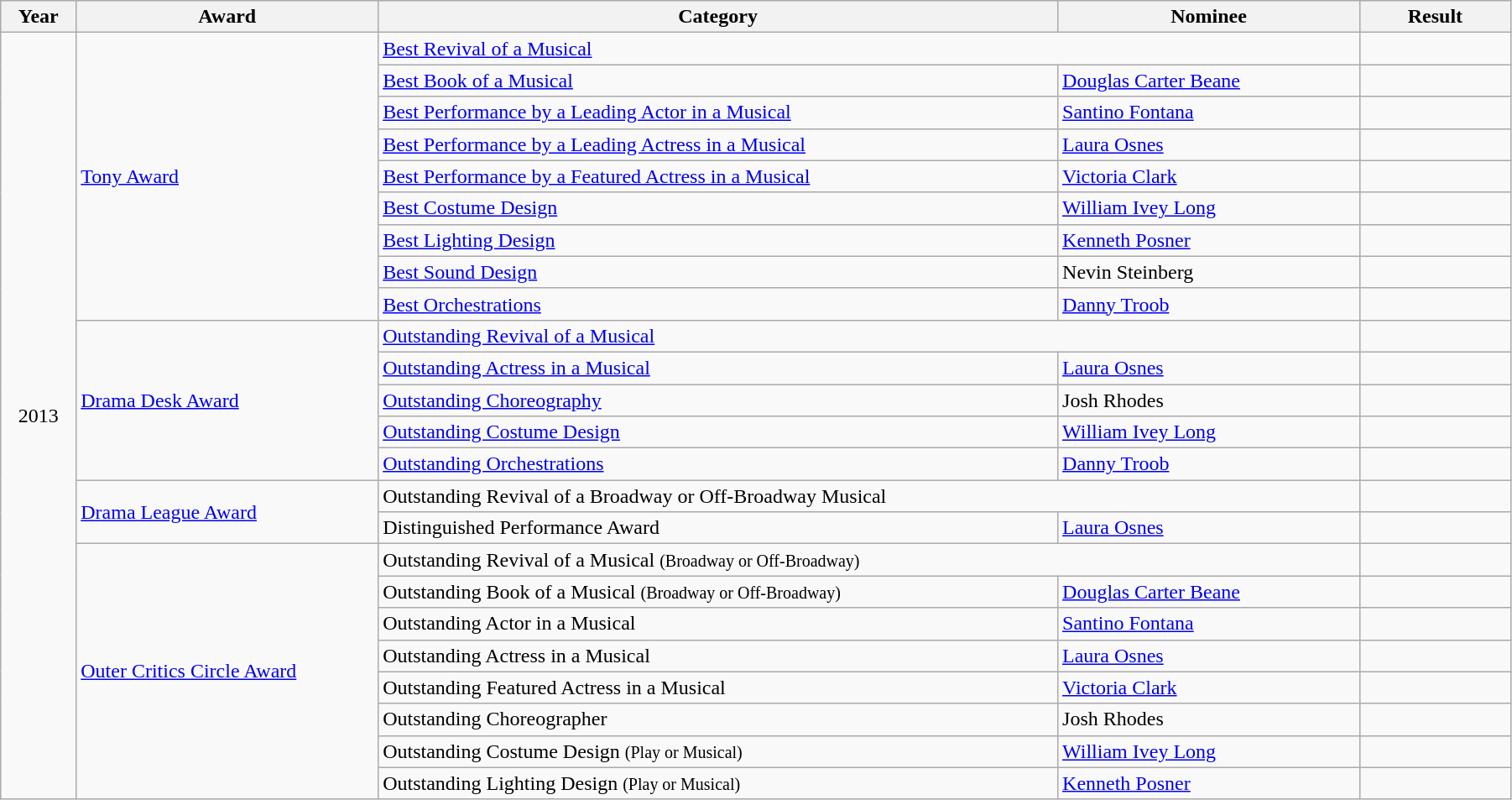<table class="wikitable" style="width:95%;">
<tr>
<th style="width:5%;">Year</th>
<th style="width:20%;">Award</th>
<th style="width:45%;">Category</th>
<th style="width:20%;">Nominee</th>
<th style="width:10%;">Result</th>
</tr>
<tr>
<td rowspan="24" style="text-align:center;">2013</td>
<td rowspan="9"><a href='#'>Tony Award</a></td>
<td colspan="2"><a href='#'>Best Revival of a Musical</a></td>
<td></td>
</tr>
<tr>
<td><a href='#'>Best Book of a Musical</a></td>
<td><a href='#'>Douglas Carter Beane</a></td>
<td></td>
</tr>
<tr>
<td><a href='#'>Best Performance by a Leading Actor in a Musical</a></td>
<td><a href='#'>Santino Fontana</a></td>
<td></td>
</tr>
<tr>
<td><a href='#'>Best Performance by a Leading Actress in a Musical</a></td>
<td><a href='#'>Laura Osnes</a></td>
<td></td>
</tr>
<tr>
<td><a href='#'>Best Performance by a Featured Actress in a Musical</a></td>
<td><a href='#'>Victoria Clark</a></td>
<td></td>
</tr>
<tr>
<td><a href='#'>Best Costume Design</a></td>
<td><a href='#'>William Ivey Long</a></td>
<td></td>
</tr>
<tr>
<td><a href='#'>Best Lighting Design</a></td>
<td><a href='#'>Kenneth Posner</a></td>
<td></td>
</tr>
<tr>
<td><a href='#'>Best Sound Design</a></td>
<td>Nevin Steinberg</td>
<td></td>
</tr>
<tr>
<td><a href='#'>Best Orchestrations</a></td>
<td><a href='#'>Danny Troob</a></td>
<td></td>
</tr>
<tr>
<td rowspan="5"><a href='#'>Drama Desk Award</a></td>
<td colspan="2"><a href='#'>Outstanding Revival of a Musical</a></td>
<td></td>
</tr>
<tr>
<td><a href='#'>Outstanding Actress in a Musical</a></td>
<td><a href='#'>Laura Osnes</a></td>
<td></td>
</tr>
<tr>
<td><a href='#'>Outstanding Choreography</a></td>
<td>Josh Rhodes</td>
<td></td>
</tr>
<tr>
<td><a href='#'>Outstanding Costume Design</a></td>
<td><a href='#'>William Ivey Long</a></td>
<td></td>
</tr>
<tr>
<td><a href='#'>Outstanding Orchestrations</a></td>
<td><a href='#'>Danny Troob</a></td>
<td></td>
</tr>
<tr>
<td rowspan="2"><a href='#'>Drama League Award</a></td>
<td colspan="2">Outstanding Revival of a Broadway or Off-Broadway Musical</td>
<td></td>
</tr>
<tr>
<td>Distinguished Performance Award</td>
<td><a href='#'>Laura Osnes</a></td>
<td></td>
</tr>
<tr>
<td rowspan="8"><a href='#'>Outer Critics Circle Award</a></td>
<td colspan="2">Outstanding Revival of a Musical <small>(Broadway or Off-Broadway)</small></td>
<td></td>
</tr>
<tr>
<td>Outstanding Book of a Musical <small>(Broadway or Off-Broadway)</small></td>
<td><a href='#'>Douglas Carter Beane</a></td>
<td></td>
</tr>
<tr>
<td>Outstanding Actor in a Musical</td>
<td><a href='#'>Santino Fontana</a></td>
<td></td>
</tr>
<tr>
<td>Outstanding Actress in a Musical</td>
<td><a href='#'>Laura Osnes</a></td>
<td></td>
</tr>
<tr>
<td>Outstanding Featured Actress in a Musical</td>
<td><a href='#'>Victoria Clark</a></td>
<td></td>
</tr>
<tr>
<td>Outstanding Choreographer</td>
<td>Josh Rhodes</td>
<td></td>
</tr>
<tr>
<td>Outstanding Costume Design <small>(Play or Musical)</small></td>
<td><a href='#'>William Ivey Long</a></td>
<td></td>
</tr>
<tr>
<td>Outstanding Lighting Design <small>(Play or Musical)</small></td>
<td><a href='#'>Kenneth Posner</a></td>
<td></td>
</tr>
</table>
